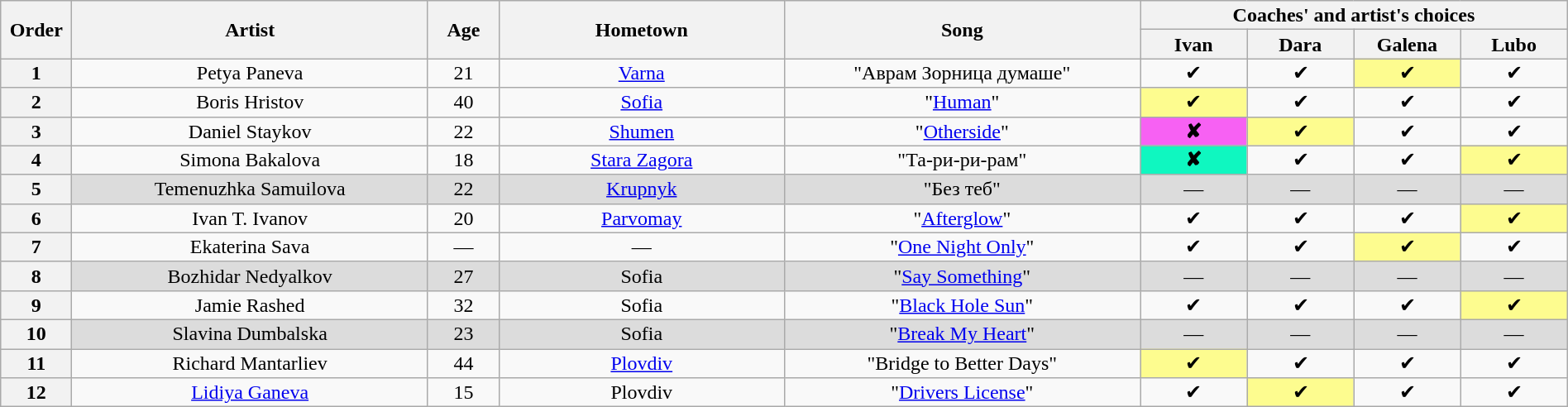<table class="wikitable" style="text-align:center; line-height:16px; width:100%">
<tr>
<th rowspan="2" scope="col" style="width:04%">Order</th>
<th rowspan="2" scope="col" style="width:20%">Artist</th>
<th rowspan="2" scope="col" style="width:04%">Age</th>
<th rowspan="2" scope="col" style="width:16%">Hometown</th>
<th rowspan="2" scope="col" style="width:20%">Song</th>
<th colspan="4" scope="col" style="width:24%">Coaches' and artist's choices</th>
</tr>
<tr>
<th style="width:06%">Ivan</th>
<th style="width:06%">Dara</th>
<th style="width:06%">Galena</th>
<th style="width:06%">Lubo</th>
</tr>
<tr>
<th>1</th>
<td>Petya Paneva</td>
<td>21</td>
<td><a href='#'>Varna</a></td>
<td>"Аврам Зорница думаше"</td>
<td>✔</td>
<td>✔</td>
<td style="background:#fdfc8f">✔</td>
<td>✔</td>
</tr>
<tr>
<th>2</th>
<td>Boris Hristov</td>
<td>40</td>
<td><a href='#'>Sofia</a></td>
<td>"<a href='#'>Human</a>"</td>
<td style="background:#fdfc8f">✔</td>
<td>✔</td>
<td>✔</td>
<td>✔</td>
</tr>
<tr>
<th>3</th>
<td>Daniel Staykov</td>
<td>22</td>
<td><a href='#'>Shumen</a></td>
<td>"<a href='#'>Otherside</a>"</td>
<td style="background:#f761f3"><strong>✘</strong></td>
<td style="background:#fdfc8f">✔</td>
<td>✔</td>
<td>✔</td>
</tr>
<tr>
<th>4</th>
<td>Simona Bakalova</td>
<td>18</td>
<td><a href='#'>Stara Zagora</a></td>
<td>"Та-ри-ри-рам"</td>
<td style="background:#0ff7c0"><strong>✘</strong></td>
<td>✔</td>
<td>✔</td>
<td style="background:#fdfc8f">✔</td>
</tr>
<tr style="background:#dcdcdc">
<th>5</th>
<td>Temenuzhka Samuilova</td>
<td>22</td>
<td><a href='#'>Krupnyk</a></td>
<td>"Без теб"</td>
<td>—</td>
<td>—</td>
<td>—</td>
<td>—</td>
</tr>
<tr>
<th>6</th>
<td>Ivan T. Ivanov</td>
<td>20</td>
<td><a href='#'>Parvomay</a></td>
<td>"<a href='#'>Afterglow</a>"</td>
<td>✔</td>
<td>✔</td>
<td>✔</td>
<td style="background:#fdfc8f">✔</td>
</tr>
<tr>
<th>7</th>
<td>Ekaterina Sava</td>
<td>—</td>
<td>—</td>
<td>"<a href='#'>One Night Only</a>"</td>
<td>✔</td>
<td>✔</td>
<td style="background:#fdfc8f">✔</td>
<td>✔</td>
</tr>
<tr style="background:#dcdcdc">
<th>8</th>
<td>Bozhidar Nedyalkov</td>
<td>27</td>
<td>Sofia</td>
<td>"<a href='#'>Say Something</a>"</td>
<td>—</td>
<td>—</td>
<td>—</td>
<td>—</td>
</tr>
<tr>
<th>9</th>
<td>Jamie Rashed</td>
<td>32</td>
<td>Sofia</td>
<td>"<a href='#'>Black Hole Sun</a>"</td>
<td>✔</td>
<td>✔</td>
<td>✔</td>
<td style="background:#fdfc8f">✔</td>
</tr>
<tr style="background:#dcdcdc">
<th>10</th>
<td>Slavina Dumbalska</td>
<td>23</td>
<td>Sofia</td>
<td>"<a href='#'>Break My Heart</a>"</td>
<td>—</td>
<td>—</td>
<td>—</td>
<td>—</td>
</tr>
<tr>
<th>11</th>
<td>Richard Mantarliev</td>
<td>44</td>
<td><a href='#'>Plovdiv</a></td>
<td>"Bridge to Better Days"</td>
<td style="background:#fdfc8f">✔</td>
<td>✔</td>
<td>✔</td>
<td>✔</td>
</tr>
<tr>
<th>12</th>
<td><a href='#'>Lidiya Ganeva</a></td>
<td>15</td>
<td>Plovdiv</td>
<td>"<a href='#'>Drivers License</a>"</td>
<td>✔</td>
<td style="background:#fdfc8f">✔</td>
<td>✔</td>
<td>✔</td>
</tr>
</table>
